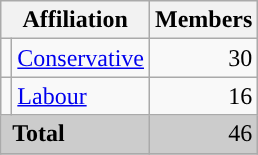<table class="wikitable">
<tr>
<th colspan="2">Affiliation</th>
<th>Members</th>
</tr>
<tr>
<td style="color:inherit;background:"></td>
<td><a href='#'>Conservative</a></td>
<td align="right">30</td>
</tr>
<tr>
<td style="color:inherit;background:"></td>
<td><a href='#'>Labour</a></td>
<td align="right">16</td>
</tr>
<tr bgcolor="CCCCCC">
<td colspan="2" rowspan="1"> <strong>Total</strong></td>
<td align="right">46</td>
</tr>
<tr>
</tr>
</table>
